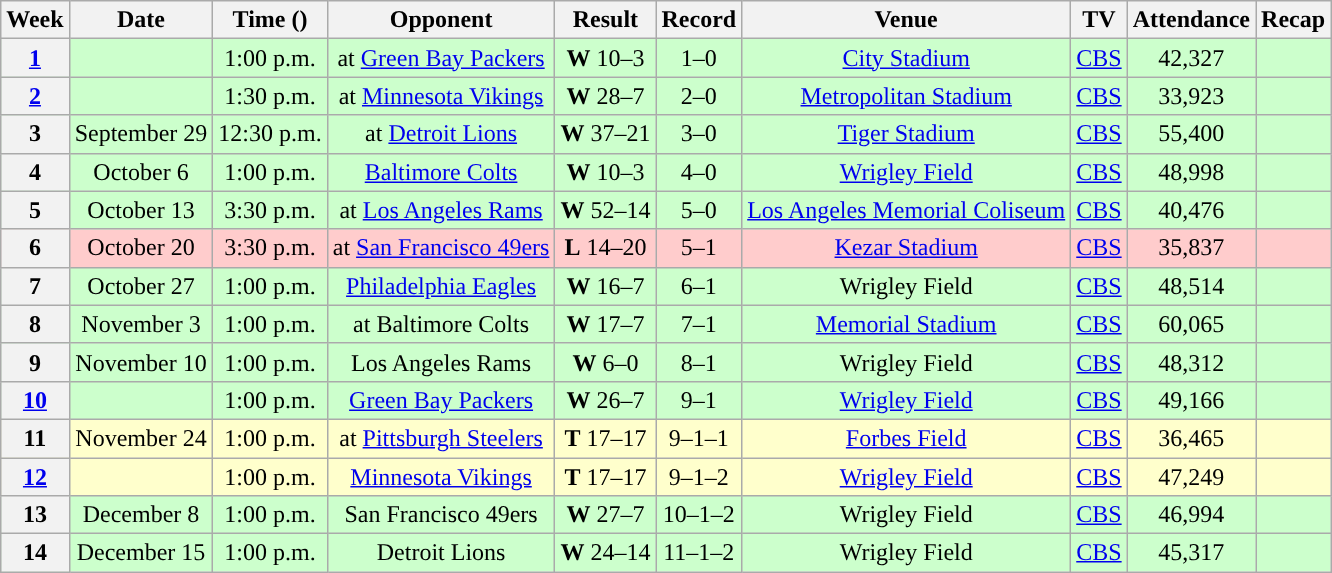<table class="wikitable" style="text-align:center">
<tr>
<th>Week</th>
<th>Date</th>
<th>Time (<a href='#'></a>)</th>
<th>Opponent</th>
<th>Result</th>
<th>Record</th>
<th>Venue</th>
<th>TV</th>
<th>Attendance</th>
<th>Recap</th>
</tr>
<tr style="background:#cfc">
<th><a href='#'>1</a></th>
<td></td>
<td>1:00 p.m.</td>
<td>at <a href='#'>Green Bay Packers</a></td>
<td><strong>W</strong>  10–3</td>
<td>1–0</td>
<td><a href='#'>City Stadium</a></td>
<td><a href='#'>CBS</a></td>
<td>42,327</td>
<td></td>
</tr>
<tr style="background:#cfc">
<th><a href='#'>2</a></th>
<td></td>
<td>1:30 p.m.</td>
<td>at <a href='#'>Minnesota Vikings</a></td>
<td><strong>W</strong> 28–7</td>
<td>2–0</td>
<td><a href='#'>Metropolitan Stadium</a></td>
<td><a href='#'>CBS</a></td>
<td>33,923</td>
<td></td>
</tr>
<tr style="background:#cfc">
<th>3</th>
<td>September 29</td>
<td>12:30 p.m.</td>
<td>at <a href='#'>Detroit Lions</a></td>
<td><strong>W</strong> 37–21</td>
<td>3–0</td>
<td><a href='#'>Tiger Stadium</a></td>
<td><a href='#'>CBS</a></td>
<td>55,400</td>
<td></td>
</tr>
<tr style="background:#cfc">
<th>4</th>
<td>October 6</td>
<td>1:00 p.m.</td>
<td><a href='#'>Baltimore Colts</a></td>
<td><strong>W</strong> 10–3</td>
<td>4–0</td>
<td><a href='#'>Wrigley Field</a></td>
<td><a href='#'>CBS</a></td>
<td>48,998</td>
<td></td>
</tr>
<tr style="background:#cfc">
<th>5</th>
<td>October 13</td>
<td>3:30 p.m.</td>
<td>at <a href='#'>Los Angeles Rams</a></td>
<td><strong>W</strong> 52–14</td>
<td>5–0</td>
<td><a href='#'>Los Angeles Memorial Coliseum</a></td>
<td><a href='#'>CBS</a></td>
<td>40,476</td>
<td></td>
</tr>
<tr style="background:#fcc">
<th>6</th>
<td>October 20</td>
<td>3:30 p.m.</td>
<td>at <a href='#'>San Francisco 49ers</a></td>
<td><strong>L</strong> 14–20</td>
<td>5–1</td>
<td><a href='#'>Kezar Stadium</a></td>
<td><a href='#'>CBS</a></td>
<td>35,837</td>
<td></td>
</tr>
<tr style="background:#cfc">
<th>7</th>
<td>October 27</td>
<td>1:00 p.m.</td>
<td><a href='#'>Philadelphia Eagles</a></td>
<td><strong>W</strong> 16–7</td>
<td>6–1</td>
<td>Wrigley Field</td>
<td><a href='#'>CBS</a></td>
<td>48,514</td>
<td></td>
</tr>
<tr style="background:#cfc">
<th>8</th>
<td>November 3</td>
<td>1:00 p.m.</td>
<td>at Baltimore Colts</td>
<td><strong>W</strong> 17–7</td>
<td>7–1</td>
<td><a href='#'>Memorial Stadium</a></td>
<td><a href='#'>CBS</a></td>
<td>60,065</td>
<td></td>
</tr>
<tr style="background:#cfc">
<th>9</th>
<td>November 10</td>
<td>1:00 p.m.</td>
<td>Los Angeles Rams</td>
<td><strong>W</strong> 6–0</td>
<td>8–1</td>
<td>Wrigley Field</td>
<td><a href='#'>CBS</a></td>
<td>48,312</td>
<td></td>
</tr>
<tr style="background:#cfc">
<th><a href='#'>10</a></th>
<td></td>
<td>1:00 p.m.</td>
<td><a href='#'>Green Bay Packers</a></td>
<td><strong>W</strong> 26–7</td>
<td>9–1</td>
<td><a href='#'>Wrigley Field</a></td>
<td><a href='#'>CBS</a></td>
<td>49,166</td>
<td></td>
</tr>
<tr style="background:#ffc">
<th>11</th>
<td>November 24</td>
<td>1:00 p.m.</td>
<td>at <a href='#'>Pittsburgh Steelers</a></td>
<td><strong>T</strong> 17–17</td>
<td>9–1–1</td>
<td><a href='#'>Forbes Field</a></td>
<td><a href='#'>CBS</a></td>
<td>36,465</td>
<td></td>
</tr>
<tr style="background:#ffc">
<th><a href='#'>12</a></th>
<td></td>
<td>1:00 p.m.</td>
<td><a href='#'>Minnesota Vikings</a></td>
<td><strong>T</strong> 17–17</td>
<td>9–1–2</td>
<td><a href='#'>Wrigley Field</a></td>
<td><a href='#'>CBS</a></td>
<td>47,249</td>
<td></td>
</tr>
<tr style="background:#cfc">
<th>13</th>
<td>December 8</td>
<td>1:00 p.m.</td>
<td>San Francisco 49ers</td>
<td><strong>W</strong> 27–7</td>
<td>10–1–2</td>
<td>Wrigley Field</td>
<td><a href='#'>CBS</a></td>
<td>46,994</td>
<td></td>
</tr>
<tr style="background:#cfc">
<th>14</th>
<td>December 15</td>
<td>1:00 p.m.</td>
<td>Detroit Lions</td>
<td><strong>W</strong> 24–14</td>
<td>11–1–2</td>
<td>Wrigley Field</td>
<td><a href='#'>CBS</a></td>
<td>45,317</td>
<td></td>
</tr>
</table>
